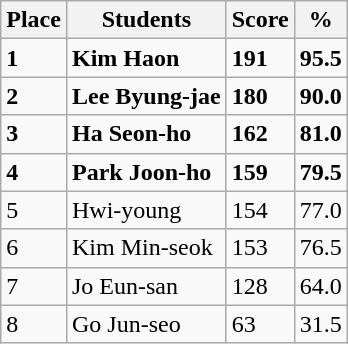<table class="wikitable">
<tr>
<th>Place</th>
<th>Students</th>
<th>Score</th>
<th>%</th>
</tr>
<tr>
<td><strong>1</strong></td>
<td><strong>Kim Haon</strong></td>
<td><strong>191</strong></td>
<td><strong>95.5</strong></td>
</tr>
<tr>
<td><strong>2</strong></td>
<td><strong>Lee Byung-jae</strong></td>
<td><strong>180</strong></td>
<td><strong>90.0</strong></td>
</tr>
<tr>
<td><strong>3</strong></td>
<td><strong>Ha Seon-ho</strong></td>
<td><strong>162</strong></td>
<td><strong>81.0</strong></td>
</tr>
<tr>
<td><strong>4</strong></td>
<td><strong>Park Joon-ho</strong></td>
<td><strong>159</strong></td>
<td><strong>79.5</strong></td>
</tr>
<tr>
<td>5</td>
<td>Hwi-young</td>
<td>154</td>
<td>77.0</td>
</tr>
<tr>
<td>6</td>
<td>Kim Min-seok</td>
<td>153</td>
<td>76.5</td>
</tr>
<tr>
<td>7</td>
<td>Jo Eun-san</td>
<td>128</td>
<td>64.0</td>
</tr>
<tr>
<td>8</td>
<td>Go Jun-seo</td>
<td>63</td>
<td>31.5</td>
</tr>
</table>
